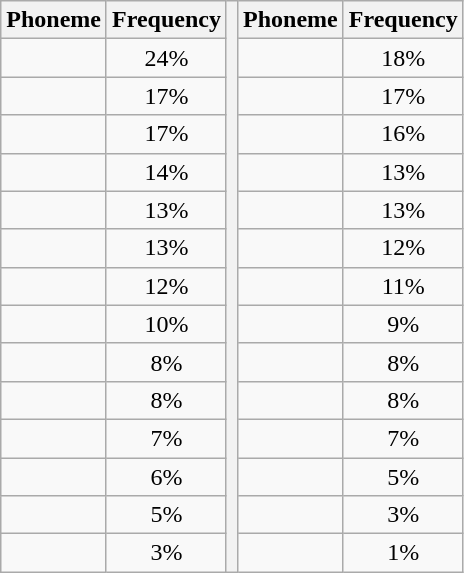<table class="wikitable" style="text-align: center">
<tr>
<th>Phoneme</th>
<th>Frequency</th>
<th rowspan="15"></th>
<th>Phoneme</th>
<th>Frequency</th>
</tr>
<tr>
<td></td>
<td>24%</td>
<td></td>
<td>18%</td>
</tr>
<tr>
<td></td>
<td>17%</td>
<td></td>
<td>17%</td>
</tr>
<tr>
<td></td>
<td>17%</td>
<td></td>
<td>16%</td>
</tr>
<tr>
<td></td>
<td>14%</td>
<td></td>
<td>13%</td>
</tr>
<tr>
<td></td>
<td>13%</td>
<td></td>
<td>13%</td>
</tr>
<tr>
<td></td>
<td>13%</td>
<td></td>
<td>12%</td>
</tr>
<tr>
<td></td>
<td>12%</td>
<td></td>
<td>11%</td>
</tr>
<tr>
<td></td>
<td>10%</td>
<td></td>
<td>9%</td>
</tr>
<tr>
<td></td>
<td>8%</td>
<td></td>
<td>8%</td>
</tr>
<tr>
<td></td>
<td>8%</td>
<td></td>
<td>8%</td>
</tr>
<tr>
<td></td>
<td>7%</td>
<td></td>
<td>7%</td>
</tr>
<tr>
<td></td>
<td>6%</td>
<td></td>
<td>5%</td>
</tr>
<tr>
<td></td>
<td>5%</td>
<td></td>
<td>3%</td>
</tr>
<tr>
<td></td>
<td>3%</td>
<td></td>
<td>1%</td>
</tr>
</table>
